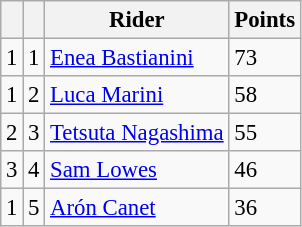<table class="wikitable" style="font-size: 95%;">
<tr>
<th></th>
<th></th>
<th>Rider</th>
<th>Points</th>
</tr>
<tr>
<td> 1</td>
<td align=center>1</td>
<td> <a href='#'>Enea Bastianini</a></td>
<td align=left>73</td>
</tr>
<tr>
<td> 1</td>
<td align=center>2</td>
<td> <a href='#'>Luca Marini</a></td>
<td align=left>58</td>
</tr>
<tr>
<td> 2</td>
<td align=center>3</td>
<td> <a href='#'>Tetsuta Nagashima</a></td>
<td align=left>55</td>
</tr>
<tr>
<td> 3</td>
<td align=center>4</td>
<td> <a href='#'>Sam Lowes</a></td>
<td align=left>46</td>
</tr>
<tr>
<td> 1</td>
<td align=center>5</td>
<td> <a href='#'>Arón Canet</a></td>
<td align=left>36</td>
</tr>
</table>
